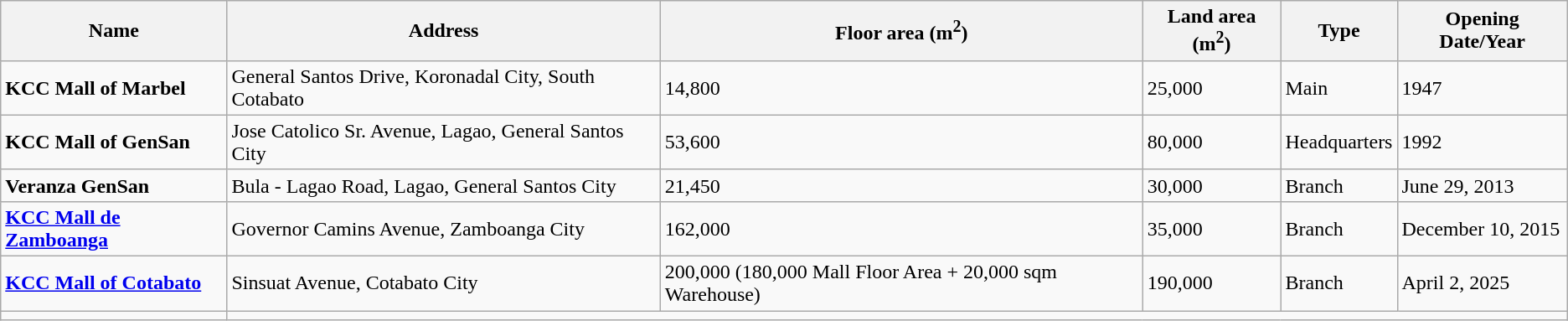<table class="wikitable">
<tr>
<th>Name</th>
<th>Address</th>
<th>Floor area (m<sup>2</sup>)</th>
<th>Land area (m<sup>2</sup>)</th>
<th>Type</th>
<th>Opening Date/Year</th>
</tr>
<tr>
<td><strong>KCC Mall of Marbel</strong></td>
<td>General Santos Drive, Koronadal City, South Cotabato</td>
<td>14,800</td>
<td>25,000</td>
<td>Main</td>
<td>1947</td>
</tr>
<tr>
<td><strong>KCC Mall of GenSan</strong></td>
<td>Jose Catolico Sr. Avenue, Lagao, General Santos City</td>
<td>53,600</td>
<td>80,000</td>
<td>Headquarters</td>
<td>1992</td>
</tr>
<tr>
<td><strong>Veranza GenSan</strong></td>
<td>Bula - Lagao Road, Lagao, General Santos City</td>
<td>21,450</td>
<td>30,000</td>
<td>Branch</td>
<td>June 29, 2013</td>
</tr>
<tr>
<td><strong><a href='#'>KCC Mall de Zamboanga</a></strong></td>
<td>Governor Camins Avenue, Zamboanga City</td>
<td>162,000</td>
<td>35,000</td>
<td>Branch</td>
<td>December 10, 2015</td>
</tr>
<tr>
<td><strong><a href='#'>KCC Mall of Cotabato</a></strong></td>
<td>Sinsuat Avenue, Cotabato City</td>
<td>200,000 (180,000 Mall Floor Area + 20,000 sqm Warehouse)</td>
<td>190,000</td>
<td>Branch</td>
<td>April 2, 2025</td>
</tr>
<tr>
<td></td>
</tr>
</table>
